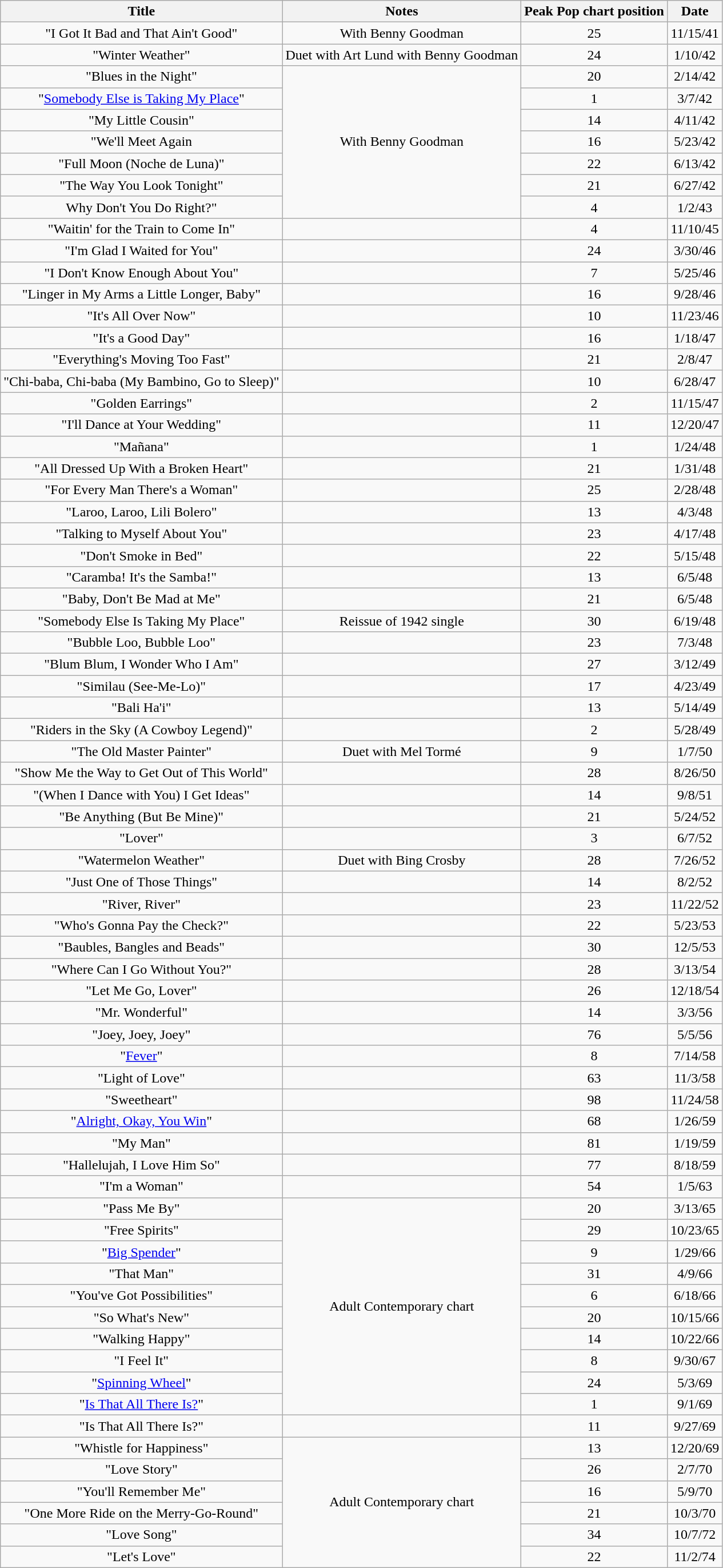<table class="wikitable plainrowheaders" style="text-align:center;">
<tr>
<th>Title</th>
<th>Notes</th>
<th>Peak Pop chart position</th>
<th>Date</th>
</tr>
<tr>
<td>"I Got It Bad and That Ain't Good"</td>
<td>With Benny Goodman</td>
<td>25</td>
<td>11/15/41</td>
</tr>
<tr>
<td>"Winter Weather"</td>
<td>Duet with Art Lund with Benny Goodman</td>
<td>24</td>
<td>1/10/42</td>
</tr>
<tr>
<td>"Blues in the Night"</td>
<td rowspan="7">With Benny Goodman</td>
<td>20</td>
<td>2/14/42</td>
</tr>
<tr>
<td>"<a href='#'>Somebody Else is Taking My Place</a>"</td>
<td>1</td>
<td>3/7/42</td>
</tr>
<tr>
<td>"My Little Cousin"</td>
<td>14</td>
<td>4/11/42</td>
</tr>
<tr>
<td>"We'll Meet Again</td>
<td>16</td>
<td>5/23/42</td>
</tr>
<tr>
<td>"Full Moon (Noche de Luna)"</td>
<td>22</td>
<td>6/13/42</td>
</tr>
<tr>
<td>"The Way You Look Tonight"</td>
<td>21</td>
<td>6/27/42</td>
</tr>
<tr>
<td>Why Don't You Do Right?"</td>
<td>4</td>
<td>1/2/43</td>
</tr>
<tr>
<td>"Waitin' for the Train to Come In"</td>
<td></td>
<td>4</td>
<td>11/10/45</td>
</tr>
<tr>
<td>"I'm Glad I Waited for You"</td>
<td></td>
<td>24</td>
<td>3/30/46</td>
</tr>
<tr>
<td>"I Don't Know Enough About You"</td>
<td></td>
<td>7</td>
<td>5/25/46</td>
</tr>
<tr>
<td>"Linger in My Arms a Little Longer, Baby"</td>
<td></td>
<td>16</td>
<td>9/28/46</td>
</tr>
<tr>
<td>"It's All Over Now"</td>
<td></td>
<td>10</td>
<td>11/23/46</td>
</tr>
<tr>
<td>"It's a Good Day"</td>
<td></td>
<td>16</td>
<td>1/18/47</td>
</tr>
<tr>
<td>"Everything's Moving Too Fast"</td>
<td></td>
<td>21</td>
<td>2/8/47</td>
</tr>
<tr>
<td>"Chi-baba, Chi-baba (My Bambino, Go to Sleep)"</td>
<td></td>
<td>10</td>
<td>6/28/47</td>
</tr>
<tr>
<td>"Golden Earrings"</td>
<td></td>
<td>2</td>
<td>11/15/47</td>
</tr>
<tr>
<td>"I'll Dance at Your Wedding"</td>
<td></td>
<td>11</td>
<td>12/20/47</td>
</tr>
<tr>
<td>"Mañana"</td>
<td></td>
<td>1</td>
<td>1/24/48</td>
</tr>
<tr>
<td>"All Dressed Up With a Broken Heart"</td>
<td></td>
<td>21</td>
<td>1/31/48</td>
</tr>
<tr>
<td>"For Every Man There's a Woman"</td>
<td></td>
<td>25</td>
<td>2/28/48</td>
</tr>
<tr>
<td>"Laroo, Laroo, Lili Bolero"</td>
<td></td>
<td>13</td>
<td>4/3/48</td>
</tr>
<tr>
<td>"Talking to Myself About You"</td>
<td></td>
<td>23</td>
<td>4/17/48</td>
</tr>
<tr>
<td>"Don't Smoke in Bed"</td>
<td></td>
<td>22</td>
<td>5/15/48</td>
</tr>
<tr>
<td>"Caramba! It's the Samba!"</td>
<td></td>
<td>13</td>
<td>6/5/48</td>
</tr>
<tr>
<td>"Baby, Don't Be Mad at Me"</td>
<td></td>
<td>21</td>
<td>6/5/48</td>
</tr>
<tr>
<td>"Somebody Else Is Taking My Place"</td>
<td>Reissue of 1942 single</td>
<td>30</td>
<td>6/19/48</td>
</tr>
<tr>
<td>"Bubble Loo, Bubble Loo"</td>
<td></td>
<td>23</td>
<td>7/3/48</td>
</tr>
<tr>
<td>"Blum Blum, I Wonder Who I Am"</td>
<td></td>
<td>27</td>
<td>3/12/49</td>
</tr>
<tr>
<td>"Similau (See-Me-Lo)"</td>
<td></td>
<td>17</td>
<td>4/23/49</td>
</tr>
<tr>
<td>"Bali Ha'i"</td>
<td></td>
<td>13</td>
<td>5/14/49</td>
</tr>
<tr>
<td>"Riders in the Sky (A Cowboy Legend)"</td>
<td></td>
<td>2</td>
<td>5/28/49</td>
</tr>
<tr>
<td>"The Old Master Painter"</td>
<td>Duet with Mel Tormé</td>
<td>9</td>
<td>1/7/50</td>
</tr>
<tr>
<td>"Show Me the Way to Get Out of This World"</td>
<td></td>
<td>28</td>
<td>8/26/50</td>
</tr>
<tr>
<td>"(When I Dance with You) I Get Ideas"</td>
<td></td>
<td>14</td>
<td>9/8/51</td>
</tr>
<tr>
<td>"Be Anything (But Be Mine)"</td>
<td></td>
<td>21</td>
<td>5/24/52</td>
</tr>
<tr>
<td>"Lover"</td>
<td></td>
<td>3</td>
<td>6/7/52</td>
</tr>
<tr>
<td>"Watermelon Weather"</td>
<td>Duet with Bing Crosby</td>
<td>28</td>
<td>7/26/52</td>
</tr>
<tr>
<td>"Just One of Those Things"</td>
<td></td>
<td>14</td>
<td>8/2/52</td>
</tr>
<tr>
<td>"River, River"</td>
<td></td>
<td>23</td>
<td>11/22/52</td>
</tr>
<tr>
<td>"Who's Gonna Pay the Check?"</td>
<td></td>
<td>22</td>
<td>5/23/53</td>
</tr>
<tr>
<td>"Baubles, Bangles and Beads"</td>
<td></td>
<td>30</td>
<td>12/5/53</td>
</tr>
<tr>
<td>"Where Can I Go Without You?"</td>
<td></td>
<td>28</td>
<td>3/13/54</td>
</tr>
<tr>
<td>"Let Me Go, Lover"</td>
<td></td>
<td>26</td>
<td>12/18/54</td>
</tr>
<tr>
<td>"Mr. Wonderful"</td>
<td></td>
<td>14</td>
<td>3/3/56</td>
</tr>
<tr>
<td>"Joey, Joey, Joey"</td>
<td></td>
<td>76</td>
<td>5/5/56</td>
</tr>
<tr>
<td>"<a href='#'>Fever</a>"</td>
<td></td>
<td>8</td>
<td>7/14/58</td>
</tr>
<tr>
<td>"Light of Love"</td>
<td></td>
<td>63</td>
<td>11/3/58</td>
</tr>
<tr>
<td>"Sweetheart"</td>
<td></td>
<td>98</td>
<td>11/24/58</td>
</tr>
<tr>
<td>"<a href='#'>Alright, Okay, You Win</a>"</td>
<td></td>
<td>68</td>
<td>1/26/59</td>
</tr>
<tr>
<td>"My Man"</td>
<td></td>
<td>81</td>
<td>1/19/59</td>
</tr>
<tr>
<td>"Hallelujah, I Love Him So"</td>
<td></td>
<td>77</td>
<td>8/18/59</td>
</tr>
<tr>
<td>"I'm a Woman"</td>
<td></td>
<td>54</td>
<td>1/5/63</td>
</tr>
<tr>
<td>"Pass Me By"</td>
<td rowspan="10">Adult Contemporary chart</td>
<td>20</td>
<td>3/13/65</td>
</tr>
<tr>
<td>"Free Spirits"</td>
<td>29</td>
<td>10/23/65</td>
</tr>
<tr>
<td>"<a href='#'>Big Spender</a>"</td>
<td>9</td>
<td>1/29/66</td>
</tr>
<tr>
<td>"That Man"</td>
<td>31</td>
<td>4/9/66</td>
</tr>
<tr>
<td>"You've Got Possibilities"</td>
<td>6</td>
<td>6/18/66</td>
</tr>
<tr>
<td>"So What's New"</td>
<td>20</td>
<td>10/15/66</td>
</tr>
<tr>
<td>"Walking Happy"</td>
<td>14</td>
<td>10/22/66</td>
</tr>
<tr>
<td>"I Feel It"</td>
<td>8</td>
<td>9/30/67</td>
</tr>
<tr>
<td>"<a href='#'>Spinning Wheel</a>"</td>
<td>24</td>
<td>5/3/69</td>
</tr>
<tr>
<td>"<a href='#'>Is That All There Is?</a>"</td>
<td>1</td>
<td>9/1/69</td>
</tr>
<tr>
<td>"Is That All There Is?"</td>
<td></td>
<td>11</td>
<td>9/27/69</td>
</tr>
<tr>
<td>"Whistle for Happiness"</td>
<td rowspan="6">Adult Contemporary chart</td>
<td>13</td>
<td>12/20/69</td>
</tr>
<tr>
<td>"Love Story"</td>
<td>26</td>
<td>2/7/70</td>
</tr>
<tr>
<td>"You'll Remember Me"</td>
<td>16</td>
<td>5/9/70</td>
</tr>
<tr>
<td>"One More Ride on the Merry-Go-Round"</td>
<td>21</td>
<td>10/3/70</td>
</tr>
<tr>
<td>"Love Song"</td>
<td>34</td>
<td>10/7/72</td>
</tr>
<tr>
<td>"Let's Love"</td>
<td>22</td>
<td>11/2/74</td>
</tr>
</table>
